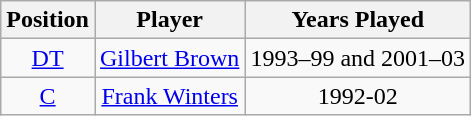<table class="wikitable">
<tr>
<th>Position</th>
<th>Player</th>
<th>Years Played</th>
</tr>
<tr style="background:#ffddoo; text-align:center;">
<td><a href='#'>DT</a></td>
<td><a href='#'>Gilbert Brown</a></td>
<td>1993–99 and 2001–03</td>
</tr>
<tr style="background:#ffddoo; text-align:center;">
<td><a href='#'>C</a></td>
<td><a href='#'>Frank Winters</a></td>
<td>1992-02</td>
</tr>
</table>
